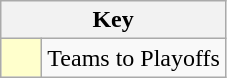<table class="wikitable" style="text-align: center;">
<tr>
<th colspan=2>Key</th>
</tr>
<tr>
<td style="background:#ffffcc; width:20px;"></td>
<td align=left>Teams to Playoffs</td>
</tr>
</table>
